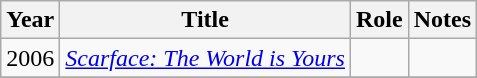<table class="wikitable sortable">
<tr>
<th>Year</th>
<th>Title</th>
<th>Role</th>
<th class="unsortable">Notes</th>
</tr>
<tr>
<td>2006</td>
<td><em><a href='#'>Scarface: The World is Yours</a></em></td>
<td></td>
<td></td>
</tr>
<tr>
</tr>
</table>
